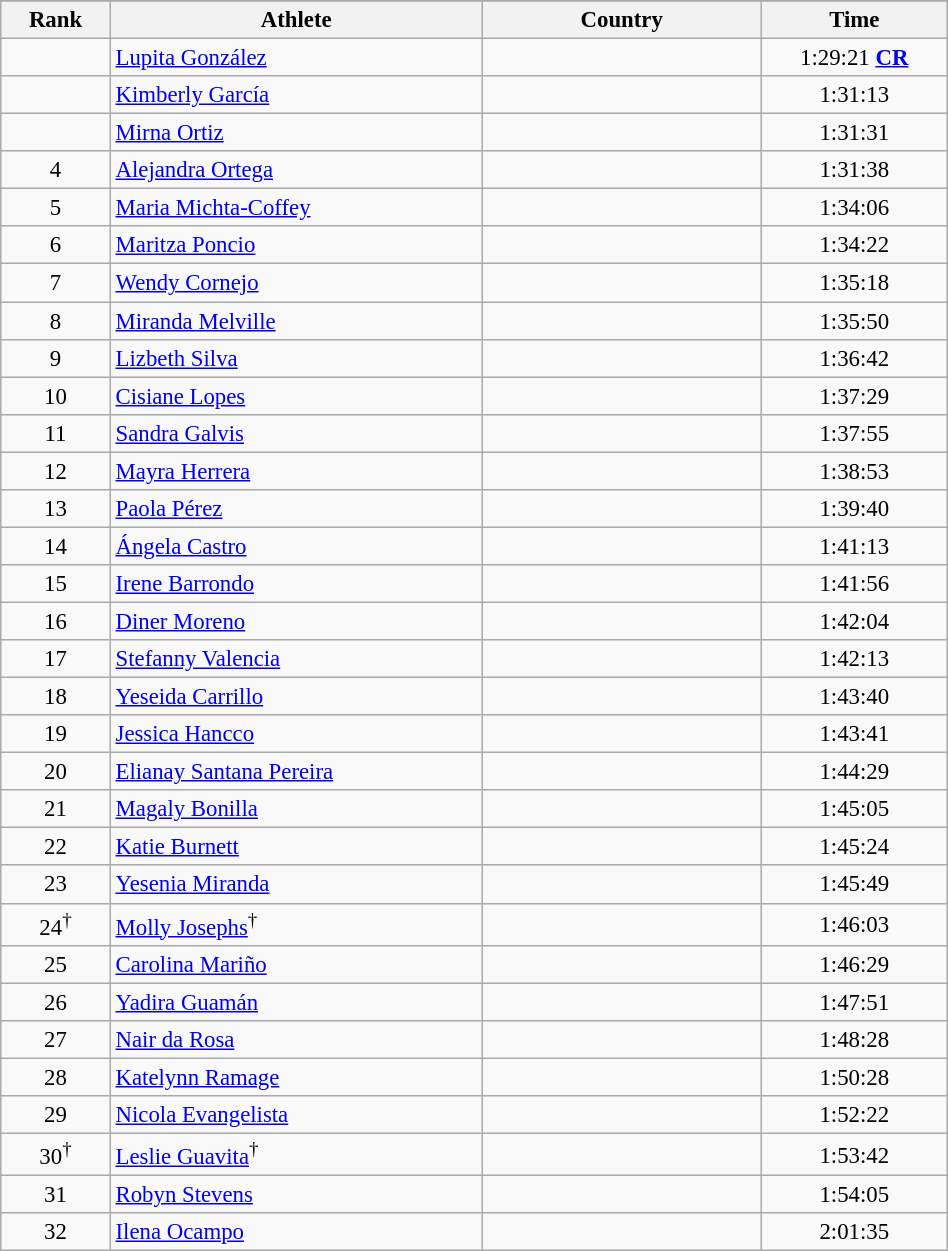<table class="wikitable sortable" style=" text-align:center; font-size:95%;" width="50%">
<tr>
</tr>
<tr>
<th width=5%>Rank</th>
<th width=20%>Athlete</th>
<th width=15%>Country</th>
<th width=10%>Time</th>
</tr>
<tr>
<td align=center></td>
<td align=left><a href='#'>Lupita González</a></td>
<td align=left></td>
<td>1:29:21 <strong><a href='#'>CR</a></strong></td>
</tr>
<tr>
<td align=center></td>
<td align=left><a href='#'>Kimberly García</a></td>
<td align=left></td>
<td>1:31:13</td>
</tr>
<tr>
<td align=center></td>
<td align=left><a href='#'>Mirna Ortiz</a></td>
<td align=left></td>
<td>1:31:31</td>
</tr>
<tr>
<td align=center>4</td>
<td align=left><a href='#'>Alejandra Ortega</a></td>
<td align=left></td>
<td>1:31:38</td>
</tr>
<tr>
<td align=center>5</td>
<td align=left><a href='#'>Maria Michta-Coffey</a></td>
<td align=left></td>
<td>1:34:06</td>
</tr>
<tr>
<td align=center>6</td>
<td align=left><a href='#'>Maritza Poncio</a></td>
<td align=left></td>
<td>1:34:22</td>
</tr>
<tr>
<td align=center>7</td>
<td align=left><a href='#'>Wendy Cornejo</a></td>
<td align=left></td>
<td>1:35:18</td>
</tr>
<tr>
<td align=center>8</td>
<td align=left><a href='#'>Miranda Melville</a></td>
<td align=left></td>
<td>1:35:50</td>
</tr>
<tr>
<td align=center>9</td>
<td align=left><a href='#'>Lizbeth Silva</a></td>
<td align=left></td>
<td>1:36:42</td>
</tr>
<tr>
<td align=center>10</td>
<td align=left><a href='#'>Cisiane Lopes</a></td>
<td align=left></td>
<td>1:37:29</td>
</tr>
<tr>
<td align=center>11</td>
<td align=left><a href='#'>Sandra Galvis</a></td>
<td align=left></td>
<td>1:37:55</td>
</tr>
<tr>
<td align=center>12</td>
<td align=left><a href='#'>Mayra Herrera</a></td>
<td align=left></td>
<td>1:38:53</td>
</tr>
<tr>
<td align=center>13</td>
<td align=left><a href='#'>Paola Pérez</a></td>
<td align=left></td>
<td>1:39:40</td>
</tr>
<tr>
<td align=center>14</td>
<td align=left><a href='#'>Ángela Castro</a></td>
<td align=left></td>
<td>1:41:13</td>
</tr>
<tr>
<td align=center>15</td>
<td align=left><a href='#'>Irene Barrondo</a></td>
<td align=left></td>
<td>1:41:56</td>
</tr>
<tr>
<td align=center>16</td>
<td align=left><a href='#'>Diner Moreno</a></td>
<td align=left></td>
<td>1:42:04</td>
</tr>
<tr>
<td align=center>17</td>
<td align=left><a href='#'>Stefanny Valencia</a></td>
<td align=left></td>
<td>1:42:13</td>
</tr>
<tr>
<td align=center>18</td>
<td align=left><a href='#'>Yeseida Carrillo</a></td>
<td align=left></td>
<td>1:43:40</td>
</tr>
<tr>
<td align=center>19</td>
<td align=left><a href='#'>Jessica Hancco</a></td>
<td align=left></td>
<td>1:43:41</td>
</tr>
<tr>
<td align=center>20</td>
<td align=left><a href='#'>Elianay Santana Pereira</a></td>
<td align=left></td>
<td>1:44:29</td>
</tr>
<tr>
<td align=center>21</td>
<td align=left><a href='#'>Magaly Bonilla</a></td>
<td align=left></td>
<td>1:45:05</td>
</tr>
<tr>
<td align=center>22</td>
<td align=left><a href='#'>Katie Burnett</a></td>
<td align=left></td>
<td>1:45:24</td>
</tr>
<tr>
<td align=center>23</td>
<td align=left><a href='#'>Yesenia Miranda</a></td>
<td align=left></td>
<td>1:45:49</td>
</tr>
<tr>
<td align=center>24<sup>†</sup></td>
<td align=left><a href='#'>Molly Josephs</a><sup>†</sup></td>
<td align=left></td>
<td>1:46:03</td>
</tr>
<tr>
<td align=center>25</td>
<td align=left><a href='#'>Carolina Mariño</a></td>
<td align=left></td>
<td>1:46:29</td>
</tr>
<tr>
<td align=center>26</td>
<td align=left><a href='#'>Yadira Guamán</a></td>
<td align=left></td>
<td>1:47:51</td>
</tr>
<tr>
<td align=center>27</td>
<td align=left><a href='#'>Nair da Rosa</a></td>
<td align=left></td>
<td>1:48:28</td>
</tr>
<tr>
<td align=center>28</td>
<td align=left><a href='#'>Katelynn Ramage</a></td>
<td align=left></td>
<td>1:50:28</td>
</tr>
<tr>
<td align=center>29</td>
<td align=left><a href='#'>Nicola Evangelista</a></td>
<td align=left></td>
<td>1:52:22</td>
</tr>
<tr>
<td align=center>30<sup>†</sup></td>
<td align=left><a href='#'>Leslie Guavita</a><sup>†</sup></td>
<td align=left></td>
<td>1:53:42</td>
</tr>
<tr>
<td align=center>31</td>
<td align=left><a href='#'>Robyn Stevens</a></td>
<td align=left></td>
<td>1:54:05</td>
</tr>
<tr>
<td align=center>32</td>
<td align=left><a href='#'>Ilena Ocampo</a></td>
<td align=left></td>
<td>2:01:35</td>
</tr>
</table>
